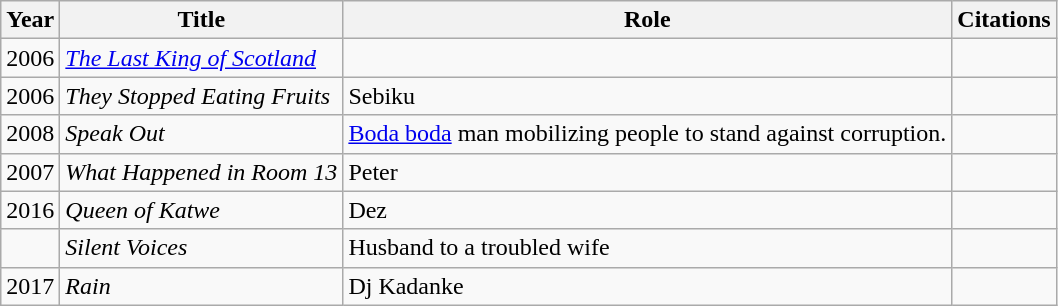<table class="wikitable">
<tr>
<th>Year</th>
<th>Title</th>
<th>Role</th>
<th>Citations</th>
</tr>
<tr>
<td>2006</td>
<td><a href='#'><em>The Last King of Scotland</em></a></td>
<td></td>
<td></td>
</tr>
<tr>
<td>2006</td>
<td><em>They Stopped Eating Fruits</em></td>
<td>Sebiku</td>
<td style="text-align:center;"></td>
</tr>
<tr>
<td>2008</td>
<td><em>Speak Out</em></td>
<td><a href='#'>Boda boda</a> man mobilizing people to stand against corruption.</td>
<td style="text-align:center;"></td>
</tr>
<tr>
<td>2007</td>
<td><em>What Happened in Room 13</em></td>
<td>Peter</td>
<td style="text-align:center;"></td>
</tr>
<tr>
<td>2016</td>
<td><em>Queen of Katwe</em></td>
<td>Dez</td>
<td style="text-align:center;"></td>
</tr>
<tr>
<td></td>
<td><em>Silent Voices</em></td>
<td>Husband to a troubled wife</td>
<td style="text-align:center;"></td>
</tr>
<tr>
<td>2017</td>
<td><em>Rain</em></td>
<td>Dj Kadanke</td>
<td></td>
</tr>
</table>
